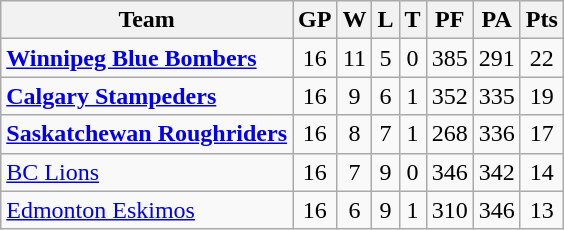<table class="wikitable">
<tr>
<th>Team</th>
<th>GP</th>
<th>W</th>
<th>L</th>
<th>T</th>
<th>PF</th>
<th>PA</th>
<th>Pts</th>
</tr>
<tr align="center">
<td align="left"><strong><a href='#'>Winnipeg Blue Bombers</a></strong></td>
<td>16</td>
<td>11</td>
<td>5</td>
<td>0</td>
<td>385</td>
<td>291</td>
<td>22</td>
</tr>
<tr align="center">
<td align="left"><strong><a href='#'>Calgary Stampeders</a></strong></td>
<td>16</td>
<td>9</td>
<td>6</td>
<td>1</td>
<td>352</td>
<td>335</td>
<td>19</td>
</tr>
<tr align="center">
<td align="left"><strong><a href='#'>Saskatchewan Roughriders</a></strong></td>
<td>16</td>
<td>8</td>
<td>7</td>
<td>1</td>
<td>268</td>
<td>336</td>
<td>17</td>
</tr>
<tr align="center">
<td align="left"><a href='#'>BC Lions</a></td>
<td>16</td>
<td>7</td>
<td>9</td>
<td>0</td>
<td>346</td>
<td>342</td>
<td>14</td>
</tr>
<tr align="center">
<td align="left"><a href='#'>Edmonton Eskimos</a></td>
<td>16</td>
<td>6</td>
<td>9</td>
<td>1</td>
<td>310</td>
<td>346</td>
<td>13</td>
</tr>
</table>
